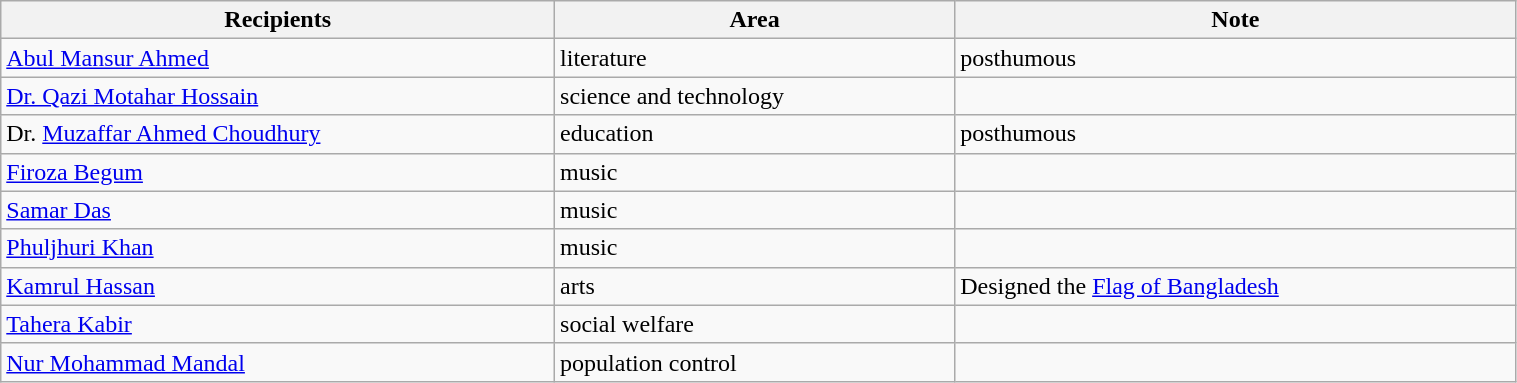<table class="wikitable" style="width:80%;">
<tr>
<th>Recipients</th>
<th>Area</th>
<th>Note</th>
</tr>
<tr>
<td><a href='#'>Abul Mansur Ahmed</a></td>
<td>literature</td>
<td>posthumous</td>
</tr>
<tr>
<td><a href='#'>Dr. Qazi Motahar Hossain</a></td>
<td>science and technology</td>
<td></td>
</tr>
<tr>
<td>Dr. <a href='#'>Muzaffar Ahmed Choudhury</a></td>
<td>education</td>
<td>posthumous</td>
</tr>
<tr>
<td><a href='#'>Firoza Begum</a></td>
<td>music</td>
<td></td>
</tr>
<tr>
<td><a href='#'>Samar Das</a></td>
<td>music</td>
<td></td>
</tr>
<tr>
<td><a href='#'>Phuljhuri Khan</a></td>
<td>music</td>
<td></td>
</tr>
<tr>
<td><a href='#'>Kamrul Hassan</a></td>
<td>arts</td>
<td>Designed the <a href='#'>Flag of Bangladesh</a></td>
</tr>
<tr>
<td><a href='#'>Tahera Kabir</a></td>
<td>social welfare</td>
<td></td>
</tr>
<tr>
<td><a href='#'>Nur Mohammad Mandal</a></td>
<td>population control</td>
<td></td>
</tr>
</table>
